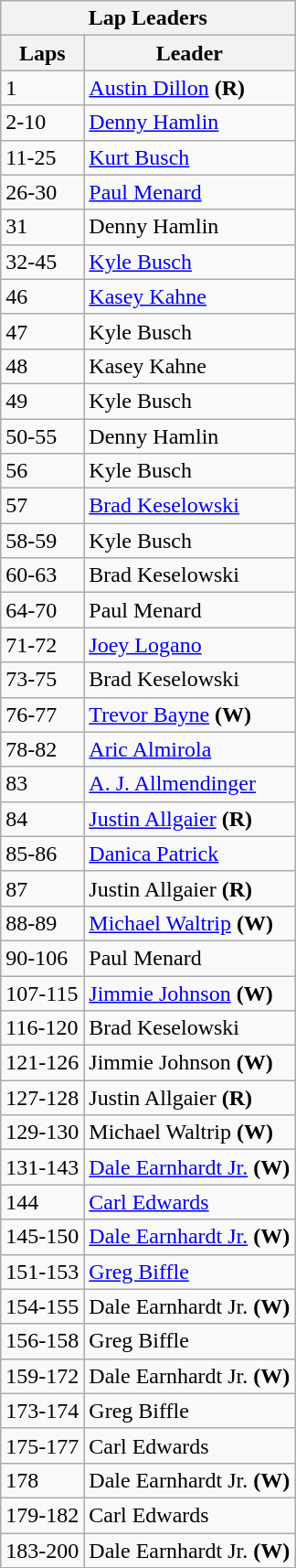<table class="wikitable">
<tr>
<th colspan="4">Lap Leaders</th>
</tr>
<tr>
<th>Laps</th>
<th>Leader</th>
</tr>
<tr>
<td>1</td>
<td><a href='#'>Austin Dillon</a> <strong>(R)</strong></td>
</tr>
<tr>
<td>2-10</td>
<td><a href='#'>Denny Hamlin</a></td>
</tr>
<tr>
<td>11-25</td>
<td><a href='#'>Kurt Busch</a></td>
</tr>
<tr>
<td>26-30</td>
<td><a href='#'>Paul Menard</a></td>
</tr>
<tr>
<td>31</td>
<td>Denny Hamlin</td>
</tr>
<tr>
<td>32-45</td>
<td><a href='#'>Kyle Busch</a></td>
</tr>
<tr>
<td>46</td>
<td><a href='#'>Kasey Kahne</a></td>
</tr>
<tr>
<td>47</td>
<td>Kyle Busch</td>
</tr>
<tr>
<td>48</td>
<td>Kasey Kahne</td>
</tr>
<tr>
<td>49</td>
<td>Kyle Busch</td>
</tr>
<tr>
<td>50-55</td>
<td>Denny Hamlin</td>
</tr>
<tr>
<td>56</td>
<td>Kyle Busch</td>
</tr>
<tr>
<td>57</td>
<td><a href='#'>Brad Keselowski</a></td>
</tr>
<tr>
<td>58-59</td>
<td>Kyle Busch</td>
</tr>
<tr>
<td>60-63</td>
<td>Brad Keselowski</td>
</tr>
<tr>
<td>64-70</td>
<td>Paul Menard</td>
</tr>
<tr>
<td>71-72</td>
<td><a href='#'>Joey Logano</a></td>
</tr>
<tr>
<td>73-75</td>
<td>Brad Keselowski</td>
</tr>
<tr>
<td>76-77</td>
<td><a href='#'>Trevor Bayne</a> <strong>(W)</strong></td>
</tr>
<tr>
<td>78-82</td>
<td><a href='#'>Aric Almirola</a></td>
</tr>
<tr>
<td>83</td>
<td><a href='#'>A. J. Allmendinger</a></td>
</tr>
<tr>
<td>84</td>
<td><a href='#'>Justin Allgaier</a> <strong>(R)</strong></td>
</tr>
<tr>
<td>85-86</td>
<td><a href='#'>Danica Patrick</a></td>
</tr>
<tr>
<td>87</td>
<td>Justin Allgaier <strong>(R)</strong></td>
</tr>
<tr>
<td>88-89</td>
<td><a href='#'>Michael Waltrip</a> <strong>(W)</strong></td>
</tr>
<tr>
<td>90-106</td>
<td>Paul Menard</td>
</tr>
<tr>
<td>107-115</td>
<td><a href='#'>Jimmie Johnson</a> <strong>(W)</strong></td>
</tr>
<tr>
<td>116-120</td>
<td>Brad Keselowski</td>
</tr>
<tr>
<td>121-126</td>
<td>Jimmie Johnson <strong>(W)</strong></td>
</tr>
<tr>
<td>127-128</td>
<td>Justin Allgaier <strong>(R)</strong></td>
</tr>
<tr>
<td>129-130</td>
<td>Michael Waltrip <strong>(W)</strong></td>
</tr>
<tr>
<td>131-143</td>
<td><a href='#'>Dale Earnhardt Jr.</a> <strong>(W)</strong></td>
</tr>
<tr>
<td>144</td>
<td><a href='#'>Carl Edwards</a></td>
</tr>
<tr>
<td>145-150</td>
<td><a href='#'>Dale Earnhardt Jr.</a> <strong>(W)</strong></td>
</tr>
<tr>
<td>151-153</td>
<td><a href='#'>Greg Biffle</a></td>
</tr>
<tr>
<td>154-155</td>
<td>Dale Earnhardt Jr. <strong>(W)</strong></td>
</tr>
<tr>
<td>156-158</td>
<td>Greg Biffle</td>
</tr>
<tr>
<td>159-172</td>
<td>Dale Earnhardt Jr. <strong>(W)</strong></td>
</tr>
<tr>
<td>173-174</td>
<td>Greg Biffle</td>
</tr>
<tr>
<td>175-177</td>
<td>Carl Edwards</td>
</tr>
<tr>
<td>178</td>
<td>Dale Earnhardt Jr. <strong>(W)</strong></td>
</tr>
<tr>
<td>179-182</td>
<td>Carl Edwards</td>
</tr>
<tr>
<td>183-200</td>
<td>Dale Earnhardt Jr. <strong>(W)</strong></td>
</tr>
</table>
